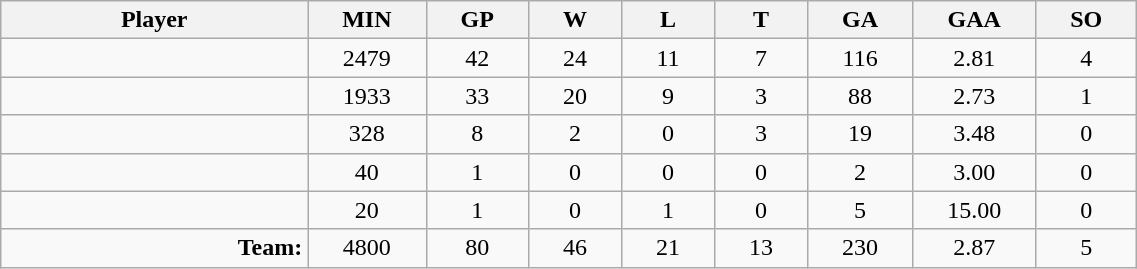<table class="wikitable sortable" width="60%">
<tr>
<th bgcolor="#DDDDFF" width="10%">Player</th>
<th width="3%" bgcolor="#DDDDFF" title="Minutes played">MIN</th>
<th width="3%" bgcolor="#DDDDFF" title="Games played in">GP</th>
<th width="3%" bgcolor="#DDDDFF" title="Wins">W</th>
<th width="3%" bgcolor="#DDDDFF"title="Losses">L</th>
<th width="3%" bgcolor="#DDDDFF" title="Ties">T</th>
<th width="3%" bgcolor="#DDDDFF" title="Goals against">GA</th>
<th width="3%" bgcolor="#DDDDFF" title="Goals against average">GAA</th>
<th width="3%" bgcolor="#DDDDFF"title="Shut-outs">SO</th>
</tr>
<tr align="center">
<td align="right"></td>
<td>2479</td>
<td>42</td>
<td>24</td>
<td>11</td>
<td>7</td>
<td>116</td>
<td>2.81</td>
<td>4</td>
</tr>
<tr align="center">
<td align="right"></td>
<td>1933</td>
<td>33</td>
<td>20</td>
<td>9</td>
<td>3</td>
<td>88</td>
<td>2.73</td>
<td>1</td>
</tr>
<tr align="center">
<td align="right"></td>
<td>328</td>
<td>8</td>
<td>2</td>
<td>0</td>
<td>3</td>
<td>19</td>
<td>3.48</td>
<td>0</td>
</tr>
<tr align="center">
<td align="right"></td>
<td>40</td>
<td>1</td>
<td>0</td>
<td>0</td>
<td>0</td>
<td>2</td>
<td>3.00</td>
<td>0</td>
</tr>
<tr align="center">
<td align="right"></td>
<td>20</td>
<td>1</td>
<td>0</td>
<td>1</td>
<td>0</td>
<td>5</td>
<td>15.00</td>
<td>0</td>
</tr>
<tr align="center">
<td align="right"><strong>Team:</strong></td>
<td>4800</td>
<td>80</td>
<td>46</td>
<td>21</td>
<td>13</td>
<td>230</td>
<td>2.87</td>
<td>5</td>
</tr>
</table>
